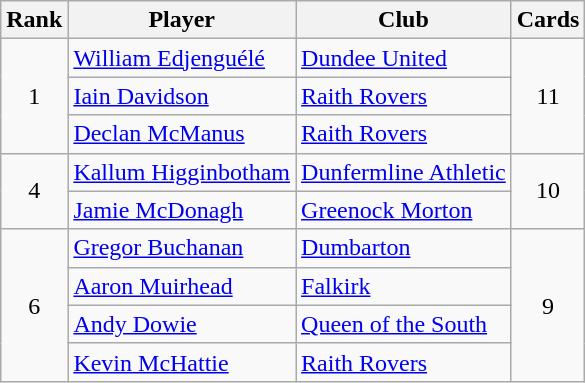<table class="wikitable" style="text-align:center">
<tr>
<th>Rank</th>
<th>Player</th>
<th>Club</th>
<th>Cards</th>
</tr>
<tr>
<td rowspan="3">1</td>
<td align="left"> <a href='#'>William Edjenguélé</a></td>
<td align="left"><a href='#'>Dundee United</a></td>
<td rowspan="3">11</td>
</tr>
<tr>
<td align="left"> <a href='#'>Iain Davidson</a></td>
<td align="left"><a href='#'>Raith Rovers</a></td>
</tr>
<tr>
<td align="left"> <a href='#'>Declan McManus</a></td>
<td align="left"><a href='#'>Raith Rovers</a></td>
</tr>
<tr>
<td rowspan="2">4</td>
<td align="left"> <a href='#'>Kallum Higginbotham</a></td>
<td align="left"><a href='#'>Dunfermline Athletic</a></td>
<td rowspan="2">10</td>
</tr>
<tr>
<td align="left"> <a href='#'>Jamie McDonagh</a></td>
<td align="left"><a href='#'>Greenock Morton</a></td>
</tr>
<tr>
<td rowspan="4">6</td>
<td align="left"> <a href='#'>Gregor Buchanan</a></td>
<td align="left"><a href='#'>Dumbarton</a></td>
<td rowspan="4">9</td>
</tr>
<tr>
<td align="left"> <a href='#'>Aaron Muirhead</a></td>
<td align="left"><a href='#'>Falkirk</a></td>
</tr>
<tr>
<td align="left"> <a href='#'>Andy Dowie</a></td>
<td align="left"><a href='#'>Queen of the South</a></td>
</tr>
<tr>
<td align="left"> <a href='#'>Kevin McHattie</a></td>
<td align="left"><a href='#'>Raith Rovers</a></td>
</tr>
</table>
